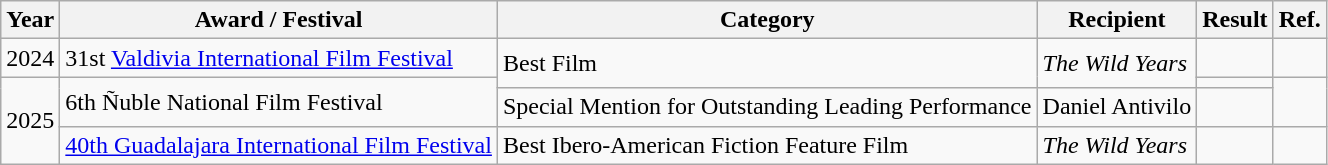<table class="wikitable">
<tr>
<th>Year</th>
<th>Award / Festival</th>
<th>Category</th>
<th>Recipient</th>
<th>Result</th>
<th>Ref.</th>
</tr>
<tr>
<td>2024</td>
<td>31st <a href='#'>Valdivia International Film Festival</a></td>
<td rowspan="2">Best Film</td>
<td rowspan="2"><em>The Wild Years</em></td>
<td></td>
<td></td>
</tr>
<tr>
<td rowspan="3">2025</td>
<td rowspan="2">6th Ñuble National Film Festival</td>
<td></td>
<td rowspan="2"></td>
</tr>
<tr>
<td>Special Mention for Outstanding Leading Performance</td>
<td Daniel Antivilo>Daniel Antivilo</td>
<td></td>
</tr>
<tr>
<td><a href='#'>40th Guadalajara International Film Festival</a></td>
<td>Best Ibero-American Fiction Feature Film</td>
<td><em>The Wild Years</em></td>
<td></td>
<td></td>
</tr>
</table>
